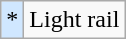<table class="wikitable">
<tr>
<td style="background-color: #D0E7FF">*</td>
<td>Light rail</td>
</tr>
</table>
